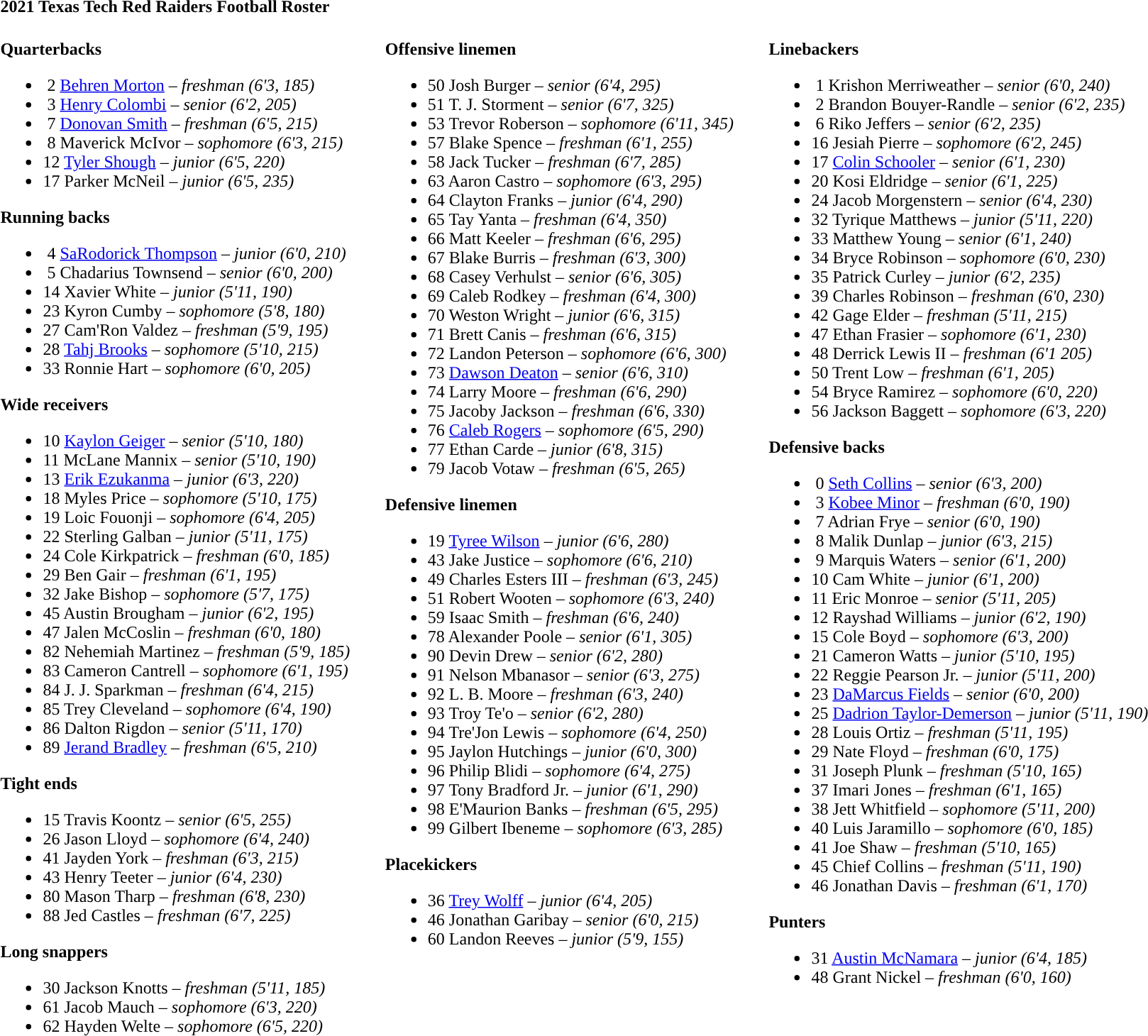<table class="toccolours" style="text-align: left;">
<tr>
<td colspan=11><strong>2021 Texas Tech Red Raiders Football Roster</strong></td>
</tr>
<tr>
<td valign="top"><br><strong>Quarterbacks</strong><ul><li> 2 <a href='#'>Behren Morton</a> – <em>freshman (6'3, 185)</em></li><li> 3 <a href='#'>Henry Colombi</a> – <em> senior (6'2, 205)</em></li><li> 7 <a href='#'>Donovan Smith</a> – <em> freshman (6'5, 215)</em></li><li> 8 Maverick McIvor – <em> sophomore (6'3, 215)</em></li><li>12 <a href='#'>Tyler Shough</a> – <em> junior (6'5, 220)</em></li><li>17 Parker McNeil – <em> junior (6'5, 235)</em></li></ul><strong>Running backs</strong><ul><li> 4 <a href='#'>SaRodorick Thompson</a> – <em> junior (6'0, 210)</em></li><li> 5 Chadarius Townsend – <em> senior (6'0, 200)</em></li><li>14 Xavier White – <em> junior (5'11, 190)</em></li><li>23 Kyron Cumby – <em>sophomore (5'8, 180)</em></li><li>27 Cam'Ron Valdez – <em>freshman (5'9, 195)</em></li><li>28 <a href='#'>Tahj Brooks</a> – <em>sophomore (5'10, 215)</em></li><li>33 Ronnie Hart – <em>sophomore (6'0, 205)</em></li></ul><strong>Wide receivers</strong><ul><li>10 <a href='#'>Kaylon Geiger</a> – <em> senior (5'10, 180)</em></li><li>11 McLane Mannix – <em> senior (5'10, 190)</em></li><li>13 <a href='#'>Erik Ezukanma</a> – <em> junior (6'3, 220)</em></li><li>18 Myles Price – <em>sophomore (5'10, 175)</em></li><li>19 Loic Fouonji – <em>sophomore (6'4, 205)</em></li><li>22 Sterling Galban – <em> junior (5'11, 175)</em></li><li>24 Cole Kirkpatrick – <em>freshman (6'0, 185)</em></li><li>29 Ben Gair – <em>freshman (6'1, 195)</em></li><li>32 Jake Bishop – <em>sophomore (5'7, 175)</em></li><li>45 Austin Brougham – <em> junior (6'2, 195)</em></li><li>47 Jalen McCoslin – <em>freshman (6'0, 180)</em></li><li>82 Nehemiah Martinez – <em>freshman (5'9, 185)</em></li><li>83 Cameron Cantrell – <em> sophomore (6'1, 195)</em></li><li>84 J. J. Sparkman – <em> freshman (6'4, 215)</em></li><li>85 Trey Cleveland – <em> sophomore (6'4, 190)</em></li><li>86 Dalton Rigdon – <em> senior (5'11, 170)</em></li><li>89 <a href='#'>Jerand Bradley</a> – <em>freshman (6'5, 210)</em></li></ul><strong>Tight ends</strong><ul><li>15 Travis Koontz – <em> senior (6'5, 255)</em></li><li>26 Jason Lloyd – <em> sophomore (6'4, 240)</em></li><li>41 Jayden York – <em> freshman (6'3, 215)</em></li><li>43 Henry Teeter – <em> junior (6'4, 230)</em></li><li>80 Mason Tharp – <em>freshman (6'8, 230)</em></li><li>88 Jed Castles – <em>freshman (6'7, 225)</em></li></ul><strong>Long snappers</strong><ul><li>30 Jackson Knotts – <em>freshman (5'11, 185)</em></li><li>61 Jacob Mauch – <em>sophomore (6'3, 220)</em></li><li>62 Hayden Welte – <em> sophomore (6'5, 220)</em></li></ul></td>
<td width="25"> </td>
<td valign="top"><br><strong>Offensive linemen</strong><ul><li>50 Josh Burger – <em> senior (6'4, 295)</em></li><li>51 T. J. Storment – <em> senior (6'7, 325)</em></li><li>53 Trevor Roberson – <em> sophomore (6'11, 345)</em></li><li>57 Blake Spence – <em>freshman (6'1, 255)</em></li><li>58 Jack Tucker – <em>freshman (6'7, 285)</em></li><li>63 Aaron Castro – <em> sophomore (6'3, 295)</em></li><li>64 Clayton Franks – <em> junior (6'4, 290)</em></li><li>65 Tay Yanta – <em> freshman (6'4, 350)</em></li><li>66 Matt Keeler – <em> freshman (6'6, 295)</em></li><li>67 Blake Burris – <em>freshman (6'3, 300)</em></li><li>68 Casey Verhulst – <em> senior (6'6, 305)</em></li><li>69 Caleb Rodkey – <em>freshman (6'4, 300)</em></li><li>70 Weston Wright – <em> junior (6'6, 315)</em></li><li>71 Brett Canis – <em>freshman (6'6, 315)</em></li><li>72 Landon Peterson – <em> sophomore (6'6, 300)</em></li><li>73 <a href='#'>Dawson Deaton</a> – <em> senior (6'6, 310)</em></li><li>74 Larry Moore – <em> freshman (6'6, 290)</em></li><li>75 Jacoby Jackson – <em>freshman (6'6, 330)</em></li><li>76 <a href='#'>Caleb Rogers</a> – <em>sophomore (6'5, 290)</em></li><li>77 Ethan Carde – <em> junior (6'8, 315)</em></li><li>79 Jacob Votaw – <em>freshman (6'5, 265)</em></li></ul><strong>Defensive linemen</strong><ul><li>19 <a href='#'>Tyree Wilson</a> – <em>junior (6'6, 280)</em></li><li>43 Jake Justice – <em>sophomore (6'6, 210)</em></li><li>49 Charles Esters III – <em>freshman (6'3, 245)</em></li><li>51 Robert Wooten – <em>sophomore (6'3, 240)</em></li><li>59 Isaac Smith – <em>freshman (6'6, 240)</em></li><li>78 Alexander Poole – <em>senior (6'1, 305)</em></li><li>90 Devin Drew – <em> senior (6'2, 280)</em></li><li>91 Nelson Mbanasor – <em>senior (6'3, 275)</em></li><li>92 L. B. Moore – <em> freshman (6'3, 240)</em></li><li>93 Troy Te'o – <em> senior (6'2, 280)</em></li><li>94 Tre'Jon Lewis – <em> sophomore (6'4, 250)</em></li><li>95 Jaylon Hutchings – <em> junior (6'0, 300)</em></li><li>96 Philip Blidi – <em>sophomore (6'4, 275)</em></li><li>97 Tony Bradford Jr. – <em>junior (6'1, 290)</em></li><li>98 E'Maurion Banks – <em>freshman (6'5, 295)</em></li><li>99 Gilbert Ibeneme – <em> sophomore (6'3, 285)</em></li></ul><strong>Placekickers</strong><ul><li>36 <a href='#'>Trey Wolff</a> – <em> junior (6'4, 205)</em></li><li>46 Jonathan Garibay – <em> senior (6'0, 215)</em></li><li>60 Landon Reeves – <em> junior (5'9, 155)</em></li></ul></td>
<td width="25"> </td>
<td valign="top"><br><strong>Linebackers</strong><ul><li> 1 Krishon Merriweather – <em> senior (6'0, 240)</em></li><li> 2 Brandon Bouyer-Randle – <em> senior (6'2, 235)</em></li><li> 6 Riko Jeffers – <em> senior (6'2, 235)</em></li><li>16 Jesiah Pierre – <em> sophomore (6'2, 245)</em></li><li>17 <a href='#'>Colin Schooler</a> – <em> senior (6'1, 230)</em></li><li>20 Kosi Eldridge – <em> senior (6'1, 225)</em></li><li>24 Jacob Morgenstern – <em> senior (6'4, 230)</em></li><li>32 Tyrique Matthews – <em>junior (5'11, 220)</em></li><li>33 Matthew Young – <em> senior (6'1, 240)</em></li><li>34 Bryce Robinson – <em> sophomore (6'0, 230)</em></li><li>35 Patrick Curley – <em> junior (6'2, 235)</em></li><li>39 Charles Robinson – <em>freshman (6'0, 230)</em></li><li>42 Gage Elder – <em>freshman (5'11, 215)</em></li><li>47 Ethan Frasier – <em> sophomore (6'1, 230)</em></li><li>48 Derrick Lewis II – <em> freshman (6'1 205)</em></li><li>50 Trent Low – <em> freshman (6'1, 205)</em></li><li>54 Bryce Ramirez – <em> sophomore (6'0, 220)</em></li><li>56 Jackson Baggett – <em> sophomore (6'3, 220)</em></li></ul><strong>Defensive backs</strong><ul><li> 0 <a href='#'>Seth Collins</a> – <em> senior (6'3, 200)</em></li><li> 3 <a href='#'>Kobee Minor</a> – <em> freshman (6'0, 190)</em></li><li> 7 Adrian Frye – <em> senior (6'0, 190)</em></li><li> 8 Malik Dunlap – <em> junior (6'3, 215)</em></li><li> 9 Marquis Waters – <em> senior (6'1, 200)</em></li><li>10 Cam White – <em> junior (6'1, 200)</em></li><li>11 Eric Monroe – <em> senior (5'11, 205)</em></li><li>12 Rayshad Williams – <em> junior (6'2, 190)</em></li><li>15 Cole Boyd – <em> sophomore (6'3, 200)</em></li><li>21 Cameron Watts – <em> junior (5'10, 195)</em></li><li>22 Reggie Pearson Jr. – <em> junior (5'11, 200)</em></li><li>23 <a href='#'>DaMarcus Fields</a> – <em> senior (6'0, 200)</em></li><li>25 <a href='#'>Dadrion Taylor-Demerson</a> – <em>junior (5'11, 190)</em></li><li>28 Louis Ortiz – <em>freshman (5'11, 195)</em></li><li>29 Nate Floyd – <em> freshman (6'0, 175)</em></li><li>31 Joseph Plunk – <em> freshman (5'10, 165)</em></li><li>37 Imari Jones – <em>freshman (6'1, 165)</em></li><li>38 Jett Whitfield – <em> sophomore (5'11, 200)</em></li><li>40 Luis Jaramillo – <em>sophomore (6'0, 185)</em></li><li>41 Joe Shaw – <em>freshman (5'10, 165)</em></li><li>45 Chief Collins – <em>freshman (5'11, 190)</em></li><li>46 Jonathan Davis – <em> freshman (6'1, 170)</em></li></ul><strong>Punters</strong><ul><li>31 <a href='#'>Austin McNamara</a> – <em>junior (6'4, 185)</em></li><li>48 Grant Nickel – <em>freshman (6'0, 160)</em></li></ul></td>
</tr>
</table>
